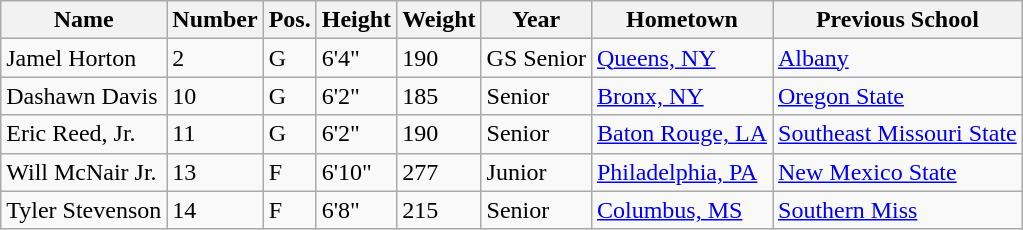<table class="wikitable sortable" border="1">
<tr>
<th>Name</th>
<th>Number</th>
<th>Pos.</th>
<th>Height</th>
<th>Weight</th>
<th>Year</th>
<th>Hometown</th>
<th class="unsortable">Previous School</th>
</tr>
<tr>
<td>Jamel Horton</td>
<td>2</td>
<td>G</td>
<td>6'4"</td>
<td>190</td>
<td>GS Senior</td>
<td><a href='#'>Queens, NY</a></td>
<td><a href='#'>Albany</a></td>
</tr>
<tr>
<td>Dashawn Davis</td>
<td>10</td>
<td>G</td>
<td>6'2"</td>
<td>185</td>
<td>Senior</td>
<td><a href='#'>Bronx, NY</a></td>
<td><a href='#'>Oregon State</a></td>
</tr>
<tr>
<td>Eric Reed, Jr.</td>
<td>11</td>
<td>G</td>
<td>6'2"</td>
<td>190</td>
<td>Senior</td>
<td><a href='#'>Baton Rouge, LA</a></td>
<td><a href='#'>Southeast Missouri State</a></td>
</tr>
<tr>
<td>Will McNair Jr.</td>
<td>13</td>
<td>F</td>
<td>6'10"</td>
<td>277</td>
<td>Junior</td>
<td><a href='#'>Philadelphia, PA</a></td>
<td><a href='#'>New Mexico State</a></td>
</tr>
<tr>
<td>Tyler Stevenson</td>
<td>14</td>
<td>F</td>
<td>6'8"</td>
<td>215</td>
<td>Senior</td>
<td><a href='#'>Columbus, MS</a></td>
<td><a href='#'>Southern Miss</a></td>
</tr>
</table>
